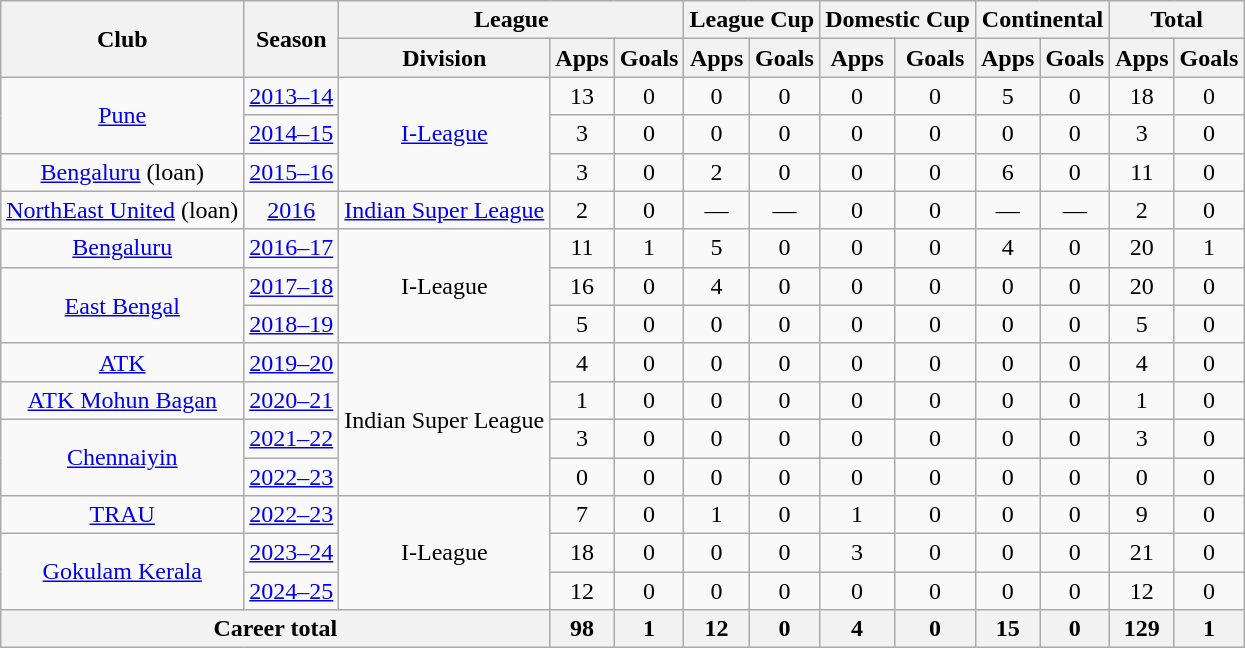<table class="wikitable" style="text-align: center;">
<tr>
<th rowspan="2">Club</th>
<th rowspan="2">Season</th>
<th colspan="3">League</th>
<th colspan="2">League Cup</th>
<th colspan="2">Domestic Cup</th>
<th colspan="2">Continental</th>
<th colspan="2">Total</th>
</tr>
<tr>
<th>Division</th>
<th>Apps</th>
<th>Goals</th>
<th>Apps</th>
<th>Goals</th>
<th>Apps</th>
<th>Goals</th>
<th>Apps</th>
<th>Goals</th>
<th>Apps</th>
<th>Goals</th>
</tr>
<tr>
<td rowspan="2"><a href='#'>Pune</a></td>
<td><a href='#'>2013–14</a></td>
<td rowspan="3"><a href='#'>I-League</a></td>
<td>13</td>
<td>0</td>
<td>0</td>
<td>0</td>
<td>0</td>
<td>0</td>
<td>5</td>
<td>0</td>
<td>18</td>
<td>0</td>
</tr>
<tr>
<td><a href='#'>2014–15</a></td>
<td>3</td>
<td>0</td>
<td>0</td>
<td>0</td>
<td>0</td>
<td>0</td>
<td>0</td>
<td>0</td>
<td>3</td>
<td>0</td>
</tr>
<tr>
<td rowspan="1"><a href='#'>Bengaluru</a> (loan)</td>
<td><a href='#'>2015–16</a></td>
<td>3</td>
<td>0</td>
<td>2</td>
<td>0</td>
<td>0</td>
<td>0</td>
<td>6</td>
<td>0</td>
<td>11</td>
<td>0</td>
</tr>
<tr>
<td rowspan="1"><a href='#'>NorthEast United</a> (loan)</td>
<td><a href='#'>2016</a></td>
<td rowspan="1"><a href='#'>Indian Super League</a></td>
<td>2</td>
<td>0</td>
<td>—</td>
<td>—</td>
<td>0</td>
<td>0</td>
<td>—</td>
<td>—</td>
<td>2</td>
<td>0</td>
</tr>
<tr>
<td rowspan="1"><a href='#'>Bengaluru</a></td>
<td><a href='#'>2016–17</a></td>
<td rowspan="3">I-League</td>
<td>11</td>
<td>1</td>
<td>5</td>
<td>0</td>
<td>0</td>
<td>0</td>
<td>4</td>
<td>0</td>
<td>20</td>
<td>1</td>
</tr>
<tr>
<td rowspan="2"><a href='#'>East Bengal</a></td>
<td><a href='#'>2017–18</a></td>
<td>16</td>
<td>0</td>
<td>4</td>
<td>0</td>
<td>0</td>
<td>0</td>
<td>0</td>
<td>0</td>
<td>20</td>
<td>0</td>
</tr>
<tr>
<td><a href='#'>2018–19</a></td>
<td>5</td>
<td>0</td>
<td>0</td>
<td>0</td>
<td>0</td>
<td>0</td>
<td>0</td>
<td>0</td>
<td>5</td>
<td>0</td>
</tr>
<tr>
<td rowspan="1"><a href='#'>ATK</a></td>
<td><a href='#'>2019–20</a></td>
<td rowspan="4">Indian Super League</td>
<td>4</td>
<td>0</td>
<td>0</td>
<td>0</td>
<td>0</td>
<td>0</td>
<td>0</td>
<td>0</td>
<td>4</td>
<td>0</td>
</tr>
<tr>
<td rowspan="1"><a href='#'>ATK Mohun Bagan</a></td>
<td><a href='#'>2020–21</a></td>
<td>1</td>
<td>0</td>
<td>0</td>
<td>0</td>
<td>0</td>
<td>0</td>
<td>0</td>
<td>0</td>
<td>1</td>
<td>0</td>
</tr>
<tr>
<td rowspan="2"><a href='#'>Chennaiyin</a></td>
<td><a href='#'>2021–22</a></td>
<td>3</td>
<td>0</td>
<td>0</td>
<td>0</td>
<td>0</td>
<td>0</td>
<td>0</td>
<td>0</td>
<td>3</td>
<td>0</td>
</tr>
<tr>
<td><a href='#'>2022–23</a></td>
<td>0</td>
<td>0</td>
<td>0</td>
<td>0</td>
<td>0</td>
<td>0</td>
<td>0</td>
<td>0</td>
<td>0</td>
<td>0</td>
</tr>
<tr>
<td rowspan="1"><a href='#'>TRAU</a></td>
<td><a href='#'>2022–23</a></td>
<td rowspan="3">I-League</td>
<td>7</td>
<td>0</td>
<td>1</td>
<td>0</td>
<td>1</td>
<td>0</td>
<td>0</td>
<td>0</td>
<td>9</td>
<td>0</td>
</tr>
<tr>
<td rowspan="2"><a href='#'>Gokulam Kerala</a></td>
<td><a href='#'>2023–24</a></td>
<td>18</td>
<td>0</td>
<td>0</td>
<td>0</td>
<td>3</td>
<td>0</td>
<td>0</td>
<td>0</td>
<td>21</td>
<td>0</td>
</tr>
<tr>
<td><a href='#'>2024–25</a></td>
<td>12</td>
<td>0</td>
<td>0</td>
<td>0</td>
<td>0</td>
<td>0</td>
<td>0</td>
<td>0</td>
<td>12</td>
<td>0</td>
</tr>
<tr>
<th colspan="3">Career total</th>
<th>98</th>
<th>1</th>
<th>12</th>
<th>0</th>
<th>4</th>
<th>0</th>
<th>15</th>
<th>0</th>
<th>129</th>
<th>1</th>
</tr>
</table>
